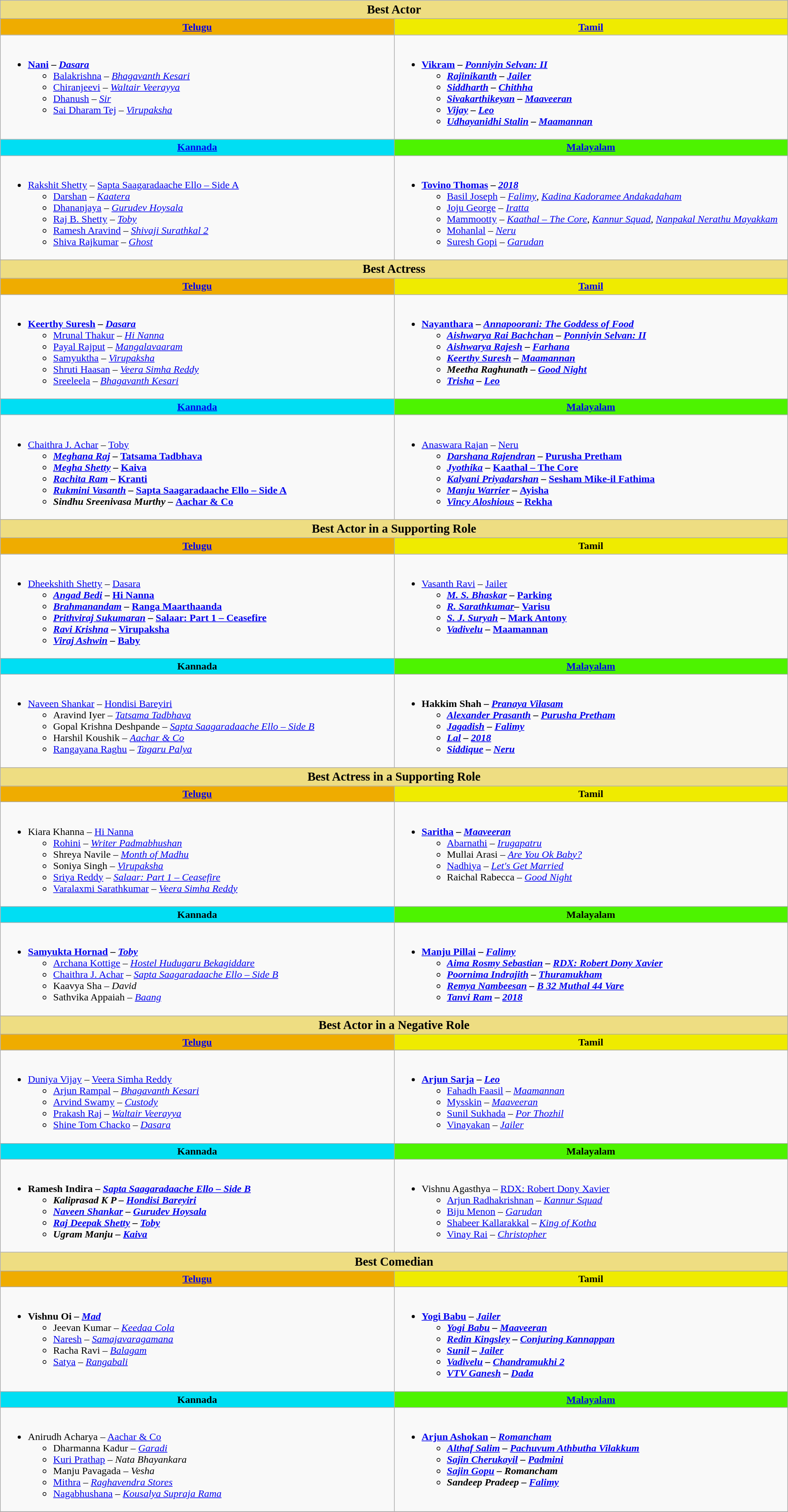<table class="wikitable" |>
<tr>
<th colspan="2" ! style="background:#eedd82; width:3000px; text-align:center;"><big>Best Actor</big></th>
</tr>
<tr>
<th ! style="background:#efac00; width:50%; text-align:center;"><a href='#'>Telugu</a></th>
<th ! style="background:#efeb00; width:50%; text-align:center;"><a href='#'>Tamil</a></th>
</tr>
<tr>
<td valign="top"><br><ul><li><strong><a href='#'>Nani</a> – <a href='#'><em>Dasara</em></a></strong><ul><li><a href='#'>Balakrishna</a> – <em><a href='#'>Bhagavanth Kesari</a></em></li><li><a href='#'>Chiranjeevi</a> – <em><a href='#'>Waltair Veerayya</a></em></li><li><a href='#'>Dhanush</a> – <a href='#'><em>Sir</em></a></li><li><a href='#'>Sai Dharam Tej</a> – <a href='#'><em>Virupaksha</em></a></li></ul></li></ul></td>
<td valign="top"><br><ul><li><strong><a href='#'>Vikram</a> – <em><a href='#'>Ponniyin Selvan: II</a><strong><em><ul><li><a href='#'>Rajinikanth</a> – <a href='#'></em>Jailer<em></a></li><li><a href='#'>Siddharth</a> – </em><a href='#'>Chithha</a><em></li><li><a href='#'>Sivakarthikeyan</a> – <a href='#'></em>Maaveeran<em></a></li><li><a href='#'>Vijay</a> – <a href='#'></em>Leo<em></a></li><li><a href='#'>Udhayanidhi Stalin</a> – </em><a href='#'>Maamannan</a><em></li></ul></li></ul></td>
</tr>
<tr>
<th ! style="background:#00def3; text-align:center;"><a href='#'>Kannada</a></th>
<th ! style="background:#4df300; text-align:center;"><a href='#'>Malayalam</a></th>
</tr>
<tr>
<td valign="top"><br><ul><li></strong><a href='#'>Rakshit Shetty</a> – </em><a href='#'>Sapta Saagaradaache Ello – Side A</a></em></strong><ul><li><a href='#'>Darshan</a> – <em><a href='#'>Kaatera</a></em></li><li><a href='#'>Dhananjaya</a> – <em><a href='#'>Gurudev Hoysala</a></em></li><li><a href='#'>Raj B. Shetty</a> – <a href='#'><em>Toby</em></a></li><li><a href='#'>Ramesh Aravind</a> – <em><a href='#'>Shivaji Surathkal 2</a></em></li><li><a href='#'>Shiva Rajkumar</a> – <a href='#'><em>Ghost</em></a></li></ul></li></ul></td>
<td valign="top"><br><ul><li><strong><a href='#'>Tovino Thomas</a> – <a href='#'><em>2018</em></a></strong><ul><li><a href='#'>Basil Joseph</a> – <em><a href='#'>Falimy</a></em>, <em><a href='#'>Kadina Kadoramee Andakadaham</a></em></li><li><a href='#'>Joju George</a> – <em><a href='#'>Iratta</a></em></li><li><a href='#'>Mammootty</a> – <em><a href='#'>Kaathal – The Core</a></em>, <em><a href='#'>Kannur Squad</a></em>, <em><a href='#'>Nanpakal Nerathu Mayakkam</a></em></li><li><a href='#'>Mohanlal</a> – <a href='#'><em>Neru</em></a></li><li><a href='#'>Suresh Gopi</a> – <a href='#'><em>Garudan</em></a></li></ul></li></ul></td>
</tr>
<tr>
<th colspan="2" ! style="background:#eedd82; width:3000px; text-align:center;"><big>Best Actress</big></th>
</tr>
<tr>
<th ! style="background:#efac00; width:50%; text-align:center;"><a href='#'>Telugu</a></th>
<th ! style="background:#efeb00; width:50%; text-align:center;"><a href='#'>Tamil</a></th>
</tr>
<tr>
<td valign="top"><br><ul><li><strong><a href='#'>Keerthy Suresh</a> – <a href='#'><em>Dasara</em></a></strong><ul><li><a href='#'>Mrunal Thakur</a> – <em><a href='#'>Hi Nanna</a></em></li><li><a href='#'>Payal Rajput</a> – <em><a href='#'>Mangalavaaram</a></em></li><li><a href='#'>Samyuktha</a> – <a href='#'><em>Virupaksha</em></a></li><li><a href='#'>Shruti Haasan</a> – <em><a href='#'>Veera Simha Reddy</a></em></li><li><a href='#'>Sreeleela</a> – <em><a href='#'>Bhagavanth Kesari</a></em></li></ul></li></ul></td>
<td valign="top"><br><ul><li><strong><a href='#'>Nayanthara</a> – <em><a href='#'>Annapoorani: The Goddess of Food</a><strong><em><ul><li><a href='#'>Aishwarya Rai Bachchan</a> – </em><a href='#'>Ponniyin Selvan: II</a><em></li><li><a href='#'>Aishwarya Rajesh</a> – <a href='#'></em>Farhana<em></a></li><li><a href='#'>Keerthy Suresh</a> – </em><a href='#'>Maamannan</a><em></li><li>Meetha Raghunath – <a href='#'></em>Good Night<em></a></li><li><a href='#'>Trisha</a> – <a href='#'></em>Leo<em></a></li></ul></li></ul></td>
</tr>
<tr>
<th ! style="background:#00def3; text-align:center;"><a href='#'>Kannada</a></th>
<th ! style="background:#4df300; text-align:center;"><a href='#'>Malayalam</a></th>
</tr>
<tr>
<td valign="top"><br><ul><li></strong><a href='#'>Chaithra J. Achar</a> – <a href='#'></em>Toby<em></a><strong><ul><li><a href='#'>Meghana Raj</a> – </em><a href='#'>Tatsama Tadbhava</a><em></li><li><a href='#'>Megha Shetty</a> – <a href='#'></em>Kaiva<em></a></li><li><a href='#'>Rachita Ram</a> – <a href='#'></em>Kranti<em></a></li><li><a href='#'>Rukmini Vasanth</a> – </em><a href='#'>Sapta Saagaradaache Ello – Side A</a><em></li><li>Sindhu Sreenivasa Murthy – </em><a href='#'>Aachar & Co</a><em></li></ul></li></ul></td>
<td valign="top"><br><ul><li></strong><a href='#'>Anaswara Rajan</a> – <a href='#'></em>Neru<em></a><strong><ul><li><a href='#'>Darshana Rajendran</a> – </em><a href='#'>Purusha Pretham</a><em></li><li><a href='#'>Jyothika</a> – </em><a href='#'>Kaathal – The Core</a><em></li><li><a href='#'>Kalyani Priyadarshan</a> – </em><a href='#'>Sesham Mike-il Fathima</a><em></li><li><a href='#'>Manju Warrier</a> – </em><a href='#'>Ayisha</a><em></li><li><a href='#'>Vincy Aloshious</a> – <a href='#'></em>Rekha<em></a></li></ul></li></ul></td>
</tr>
<tr>
<th colspan="2" ! style="background:#eedd82; width:3000px; text-align:center;"><big>Best Actor in a Supporting Role</big></th>
</tr>
<tr>
<th ! style="background:#efac00; width:50%; text-align:center;"><a href='#'>Telugu</a></th>
<th ! style="background:#efeb00; width:50%; text-align:center;">Tamil</th>
</tr>
<tr>
<td valign="top"><br><ul><li></strong><a href='#'>Dheekshith Shetty</a> – <a href='#'></em>Dasara<em></a><strong><ul><li><a href='#'>Angad Bedi</a> – </em><a href='#'>Hi Nanna</a><em></li><li><a href='#'>Brahmanandam</a> – </em><a href='#'>Ranga Maarthaanda</a><em></li><li><a href='#'>Prithviraj Sukumaran</a> – </em><a href='#'>Salaar: Part 1 – Ceasefire</a><em></li><li><a href='#'>Ravi Krishna</a> – <a href='#'></em>Virupaksha<em></a></li><li><a href='#'>Viraj Ashwin</a> – <a href='#'></em>Baby<em></a></li></ul></li></ul></td>
<td valign="top"><br><ul><li></strong><a href='#'>Vasanth Ravi</a> – <a href='#'></em>Jailer<em></a><strong><ul><li><a href='#'>M. S. Bhaskar</a> – <a href='#'></em>Parking<em></a></li><li><a href='#'>R. Sarathkumar</a>– </em><a href='#'>Varisu</a><em></li><li><a href='#'>S. J. Suryah</a> – <a href='#'></em>Mark Antony<em></a></li><li><a href='#'>Vadivelu</a> – </em><a href='#'>Maamannan</a><em></li></ul></li></ul></td>
</tr>
<tr>
<th ! style="background:#00def3; text-align:center;">Kannada</th>
<th ! style="background:#4df300; text-align:center;"><a href='#'>Malayalam</a></th>
</tr>
<tr>
<td valign="top"><br><ul><li></strong><a href='#'>Naveen Shankar</a> – </em><a href='#'>Hondisi Bareyiri</a></em></strong><ul><li>Aravind Iyer – <em><a href='#'>Tatsama Tadbhava</a></em></li><li>Gopal Krishna Deshpande – <em><a href='#'>Sapta Saagaradaache Ello – Side B</a></em></li><li>Harshil Koushik – <em><a href='#'>Aachar & Co</a></em></li><li><a href='#'>Rangayana Raghu</a> – <em><a href='#'>Tagaru Palya</a></em></li></ul></li></ul></td>
<td valign="top"><br><ul><li><strong>Hakkim Shah – <em><a href='#'>Pranaya Vilasam</a><strong><em><ul><li><a href='#'>Alexander Prasanth</a> – </em><a href='#'>Purusha Pretham</a><em></li><li><a href='#'>Jagadish</a> – </em><a href='#'>Falimy</a><em></li><li><a href='#'>Lal</a> – <a href='#'></em>2018<em></a></li><li><a href='#'>Siddique</a> – <a href='#'></em>Neru<em></a></li></ul></li></ul></td>
</tr>
<tr>
<th colspan="2" ! style="background:#eedd82; width:3000px; text-align:center;"><big>Best Actress in a Supporting Role</big></th>
</tr>
<tr>
<th ! style="background:#efac00; width:50%; text-align:center;"><a href='#'>Telugu</a></th>
<th ! style="background:#efeb00; width:50%; text-align:center;">Tamil</th>
</tr>
<tr>
<td valign="top"><br><ul><li></strong>Kiara Khanna – </em><a href='#'>Hi Nanna</a></em></strong><ul><li><a href='#'>Rohini</a> – <em><a href='#'>Writer Padmabhushan</a></em></li><li>Shreya Navile – <em><a href='#'>Month of Madhu</a></em></li><li>Soniya Singh – <a href='#'><em>Virupaksha</em></a></li><li><a href='#'>Sriya Reddy</a> – <em><a href='#'>Salaar: Part 1 – Ceasefire</a></em></li><li><a href='#'>Varalaxmi Sarathkumar</a> – <em><a href='#'>Veera Simha Reddy</a></em></li></ul></li></ul></td>
<td valign="top"><br><ul><li><strong><a href='#'>Saritha</a> – <a href='#'><em>Maaveeran</em></a></strong><ul><li><a href='#'>Abarnathi</a> – <em><a href='#'>Irugapatru</a></em></li><li>Mullai Arasi – <em><a href='#'>Are You Ok Baby?</a></em></li><li><a href='#'>Nadhiya</a> – <a href='#'><em>Let's Get Married</em></a></li><li>Raichal Rabecca – <a href='#'><em>Good Night</em></a></li></ul></li></ul></td>
</tr>
<tr>
<th ! style="background:#00def3; text-align:center;">Kannada</th>
<th ! style="background:#4df300; text-align:center;">Malayalam</th>
</tr>
<tr>
<td valign="top"><br><ul><li><strong><a href='#'>Samyukta Hornad</a> – <a href='#'><em>Toby</em></a></strong><ul><li><a href='#'>Archana Kottige</a> – <em><a href='#'>Hostel Hudugaru Bekagiddare</a></em></li><li><a href='#'>Chaithra J. Achar</a> – <em><a href='#'>Sapta Saagaradaache Ello – Side B</a></em></li><li>Kaavya Sha – <em>David</em></li><li>Sathvika Appaiah – <a href='#'><em>Baang</em></a></li></ul></li></ul></td>
<td valign="top"><br><ul><li><strong><a href='#'>Manju Pillai</a> – <em><a href='#'>Falimy</a><strong><em><ul><li><a href='#'>Aima Rosmy Sebastian</a> – </em><a href='#'>RDX: Robert Dony Xavier</a><em></li><li><a href='#'>Poornima Indrajith</a> – <a href='#'></em>Thuramukham<em></a></li><li><a href='#'>Remya Nambeesan</a> – </em><a href='#'>B 32 Muthal 44 Vare</a><em></li><li><a href='#'>Tanvi Ram</a> – <a href='#'></em>2018<em></a></li></ul></li></ul></td>
</tr>
<tr>
<th colspan="2" ! style="background:#eedd82; width:3000px; text-align:center;"><big>Best Actor in a Negative Role</big></th>
</tr>
<tr>
<th ! style="background:#efac00; width:50%; text-align:center;"><a href='#'>Telugu</a></th>
<th ! style="background:#efeb00; width:50%; text-align:center;">Tamil</th>
</tr>
<tr>
<td valign="top"><br><ul><li></strong><a href='#'>Duniya Vijay</a> – </em><a href='#'>Veera Simha Reddy</a></em></strong><ul><li><a href='#'>Arjun Rampal</a> – <em><a href='#'>Bhagavanth Kesari</a></em></li><li><a href='#'>Arvind Swamy</a> – <a href='#'><em>Custody</em></a></li><li><a href='#'>Prakash Raj</a> – <em><a href='#'>Waltair Veerayya</a></em></li><li><a href='#'>Shine Tom Chacko</a> – <a href='#'><em>Dasara</em></a></li></ul></li></ul></td>
<td valign="top"><br><ul><li><strong><a href='#'>Arjun Sarja</a> – <a href='#'><em>Leo</em></a></strong><ul><li><a href='#'>Fahadh Faasil</a> – <em><a href='#'>Maamannan</a></em></li><li><a href='#'>Mysskin</a> – <a href='#'><em>Maaveeran</em></a></li><li><a href='#'>Sunil Sukhada</a> – <em><a href='#'>Por Thozhil</a></em></li><li><a href='#'>Vinayakan</a> – <a href='#'><em>Jailer</em></a></li></ul></li></ul></td>
</tr>
<tr>
<th ! style="background:#00def3; text-align:center;">Kannada</th>
<th ! style="background:#4df300; text-align:center;">Malayalam</th>
</tr>
<tr>
<td valign="top"><br><ul><li><strong>Ramesh Indira – <em><a href='#'>Sapta Saagaradaache Ello – Side B</a><strong><em><ul><li>Kaliprasad K P – </em><a href='#'>Hondisi Bareyiri</a><em></li><li><a href='#'>Naveen Shankar</a> – </em><a href='#'>Gurudev Hoysala</a><em></li><li><a href='#'>Raj Deepak Shetty</a> – <a href='#'></em>Toby<em></a></li><li>Ugram Manju – <a href='#'></em>Kaiva<em></a></li></ul></li></ul></td>
<td valign="top"><br><ul><li></strong>Vishnu Agasthya – </em><a href='#'>RDX: Robert Dony Xavier</a></em></strong><ul><li><a href='#'>Arjun Radhakrishnan</a> – <em><a href='#'>Kannur Squad</a></em></li><li><a href='#'>Biju Menon</a> – <a href='#'><em>Garudan</em></a></li><li><a href='#'>Shabeer Kallarakkal</a> – <em><a href='#'>King of Kotha</a></em></li><li><a href='#'>Vinay Rai</a> – <a href='#'><em>Christopher</em></a></li></ul></li></ul></td>
</tr>
<tr>
<th colspan="2" ! style="background:#eedd82; width:3000px; text-align:center;"><big>Best Comedian</big></th>
</tr>
<tr>
<th ! style="background:#efac00; width:50%; text-align:center;"><a href='#'>Telugu</a></th>
<th ! style="background:#efeb00; width:50%; text-align:center;">Tamil</th>
</tr>
<tr>
<td valign="top"><br><ul><li><strong>Vishnu Oi – <a href='#'><em>Mad</em></a></strong><ul><li>Jeevan Kumar – <em><a href='#'>Keedaa Cola</a></em></li><li><a href='#'>Naresh</a> – <a href='#'><em>Samajavaragamana</em></a></li><li>Racha Ravi – <a href='#'><em>Balagam</em></a></li><li><a href='#'>Satya</a> – <a href='#'><em>Rangabali</em></a></li></ul></li></ul></td>
<td valign="top"><br><ul><li><strong><a href='#'>Yogi Babu</a> – <em><a href='#'>Jailer</a><strong><em><ul><li><a href='#'>Yogi Babu</a> – </em><a href='#'>Maaveeran</a><em></li><li><a href='#'>Redin Kingsley</a> – </em><a href='#'>Conjuring Kannappan</a><em></li><li><a href='#'>Sunil</a> – <a href='#'></em>Jailer<em></a></li><li><a href='#'>Vadivelu</a> – </em><a href='#'>Chandramukhi 2</a><em></li><li><a href='#'>VTV Ganesh</a> – <a href='#'></em>Dada<em></a></li></ul></li></ul></td>
</tr>
<tr>
<th ! style="background:#00def3; text-align:center;">Kannada</th>
<th ! style="background:#4df300; text-align:center;"><a href='#'>Malayalam</a></th>
</tr>
<tr>
<td valign="top"><br><ul><li></strong>Anirudh Acharya – </em><a href='#'>Aachar & Co</a></em></strong><ul><li>Dharmanna Kadur – <a href='#'><em>Garadi</em></a></li><li><a href='#'>Kuri Prathap</a> – <em>Nata Bhayankara</em></li><li>Manju Pavagada – <em>Vesha</em></li><li><a href='#'>Mithra</a> – <em><a href='#'>Raghavendra Stores</a></em></li><li><a href='#'>Nagabhushana</a> – <a href='#'><em>Kousalya Supraja Rama</em></a></li></ul></li></ul></td>
<td valign="top"><br><ul><li><strong><a href='#'>Arjun Ashokan</a> – <em><a href='#'>Romancham</a><strong><em><ul><li><a href='#'>Althaf Salim</a> – </em><a href='#'>Pachuvum Athbutha Vilakkum</a><em></li><li><a href='#'>Sajin Cherukayil</a> – <a href='#'></em>Padmini<em></a></li><li><a href='#'>Sajin Gopu</a> – </em>Romancham<em></li><li>Sandeep Pradeep – </em><a href='#'>Falimy</a><em></li></ul></li></ul></td>
</tr>
<tr>
</tr>
</table>
